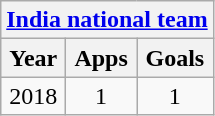<table class="wikitable" style="text-align:center">
<tr>
<th colspan=3><a href='#'>India national team</a></th>
</tr>
<tr>
<th>Year</th>
<th>Apps</th>
<th>Goals</th>
</tr>
<tr>
<td>2018</td>
<td>1</td>
<td>1</td>
</tr>
</table>
